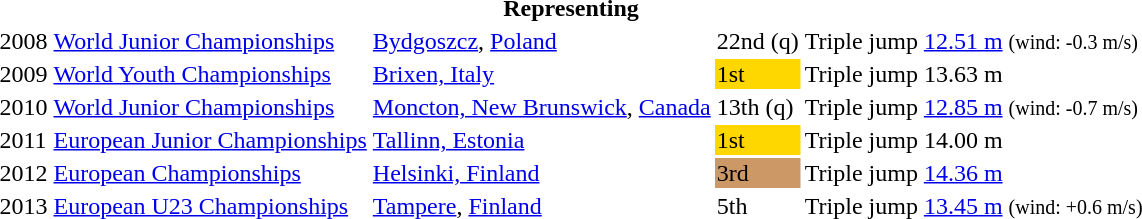<table>
<tr>
<th colspan="6">Representing </th>
</tr>
<tr>
<td>2008</td>
<td><a href='#'>World Junior Championships</a></td>
<td><a href='#'>Bydgoszcz</a>, <a href='#'>Poland</a></td>
<td>22nd (q)</td>
<td>Triple jump</td>
<td><a href='#'>12.51 m</a>  <small>(wind: -0.3 m/s)</small></td>
</tr>
<tr>
<td>2009</td>
<td><a href='#'>World Youth Championships</a></td>
<td><a href='#'>Brixen, Italy</a></td>
<td bgcolor=gold>1st</td>
<td>Triple jump</td>
<td>13.63 m</td>
</tr>
<tr>
<td>2010</td>
<td><a href='#'>World Junior Championships</a></td>
<td><a href='#'>Moncton, New Brunswick</a>, <a href='#'>Canada</a></td>
<td>13th (q)</td>
<td>Triple jump</td>
<td><a href='#'>12.85 m</a>  <small>(wind: -0.7 m/s)</small></td>
</tr>
<tr>
<td>2011</td>
<td><a href='#'>European Junior Championships</a></td>
<td><a href='#'>Tallinn, Estonia</a></td>
<td bgcolor=gold>1st</td>
<td>Triple jump</td>
<td>14.00 m</td>
</tr>
<tr>
<td>2012</td>
<td><a href='#'>European Championships</a></td>
<td><a href='#'>Helsinki, Finland</a></td>
<td bgcolor=cc9966>3rd</td>
<td>Triple jump</td>
<td><a href='#'>14.36 m</a></td>
</tr>
<tr>
<td>2013</td>
<td><a href='#'>European U23 Championships</a></td>
<td><a href='#'>Tampere</a>, <a href='#'>Finland</a></td>
<td>5th</td>
<td>Triple jump</td>
<td><a href='#'>13.45 m</a>  <small>(wind: +0.6 m/s)</small></td>
</tr>
</table>
